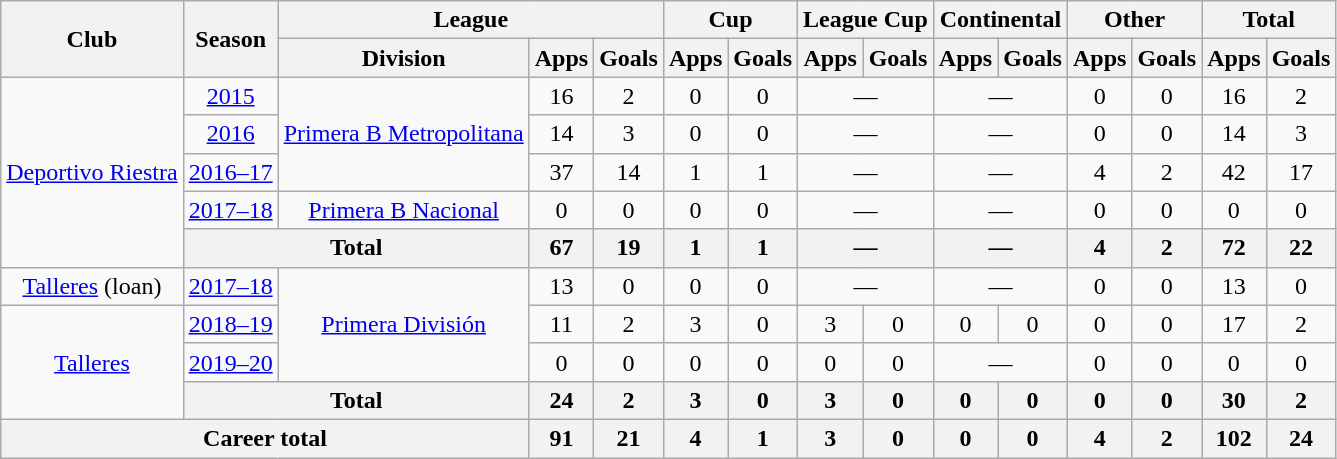<table class="wikitable" style="text-align:center">
<tr>
<th rowspan="2">Club</th>
<th rowspan="2">Season</th>
<th colspan="3">League</th>
<th colspan="2">Cup</th>
<th colspan="2">League Cup</th>
<th colspan="2">Continental</th>
<th colspan="2">Other</th>
<th colspan="2">Total</th>
</tr>
<tr>
<th>Division</th>
<th>Apps</th>
<th>Goals</th>
<th>Apps</th>
<th>Goals</th>
<th>Apps</th>
<th>Goals</th>
<th>Apps</th>
<th>Goals</th>
<th>Apps</th>
<th>Goals</th>
<th>Apps</th>
<th>Goals</th>
</tr>
<tr>
<td rowspan="5"><a href='#'>Deportivo Riestra</a></td>
<td><a href='#'>2015</a></td>
<td rowspan="3"><a href='#'>Primera B Metropolitana</a></td>
<td>16</td>
<td>2</td>
<td>0</td>
<td>0</td>
<td colspan="2">—</td>
<td colspan="2">—</td>
<td>0</td>
<td>0</td>
<td>16</td>
<td>2</td>
</tr>
<tr>
<td><a href='#'>2016</a></td>
<td>14</td>
<td>3</td>
<td>0</td>
<td>0</td>
<td colspan="2">—</td>
<td colspan="2">—</td>
<td>0</td>
<td>0</td>
<td>14</td>
<td>3</td>
</tr>
<tr>
<td><a href='#'>2016–17</a></td>
<td>37</td>
<td>14</td>
<td>1</td>
<td>1</td>
<td colspan="2">—</td>
<td colspan="2">—</td>
<td>4</td>
<td>2</td>
<td>42</td>
<td>17</td>
</tr>
<tr>
<td><a href='#'>2017–18</a></td>
<td rowspan="1"><a href='#'>Primera B Nacional</a></td>
<td>0</td>
<td>0</td>
<td>0</td>
<td>0</td>
<td colspan="2">—</td>
<td colspan="2">—</td>
<td>0</td>
<td>0</td>
<td>0</td>
<td>0</td>
</tr>
<tr>
<th colspan="2">Total</th>
<th>67</th>
<th>19</th>
<th>1</th>
<th>1</th>
<th colspan="2">—</th>
<th colspan="2">—</th>
<th>4</th>
<th>2</th>
<th>72</th>
<th>22</th>
</tr>
<tr>
<td rowspan="1"><a href='#'>Talleres</a> (loan)</td>
<td><a href='#'>2017–18</a></td>
<td rowspan="3"><a href='#'>Primera División</a></td>
<td>13</td>
<td>0</td>
<td>0</td>
<td>0</td>
<td colspan="2">—</td>
<td colspan="2">—</td>
<td>0</td>
<td>0</td>
<td>13</td>
<td>0</td>
</tr>
<tr>
<td rowspan="3"><a href='#'>Talleres</a></td>
<td><a href='#'>2018–19</a></td>
<td>11</td>
<td>2</td>
<td>3</td>
<td>0</td>
<td>3</td>
<td>0</td>
<td>0</td>
<td>0</td>
<td>0</td>
<td>0</td>
<td>17</td>
<td>2</td>
</tr>
<tr>
<td><a href='#'>2019–20</a></td>
<td>0</td>
<td>0</td>
<td>0</td>
<td>0</td>
<td>0</td>
<td>0</td>
<td colspan="2">—</td>
<td>0</td>
<td>0</td>
<td>0</td>
<td>0</td>
</tr>
<tr>
<th colspan="2">Total</th>
<th>24</th>
<th>2</th>
<th>3</th>
<th>0</th>
<th>3</th>
<th>0</th>
<th>0</th>
<th>0</th>
<th>0</th>
<th>0</th>
<th>30</th>
<th>2</th>
</tr>
<tr>
<th colspan="3">Career total</th>
<th>91</th>
<th>21</th>
<th>4</th>
<th>1</th>
<th>3</th>
<th>0</th>
<th>0</th>
<th>0</th>
<th>4</th>
<th>2</th>
<th>102</th>
<th>24</th>
</tr>
</table>
